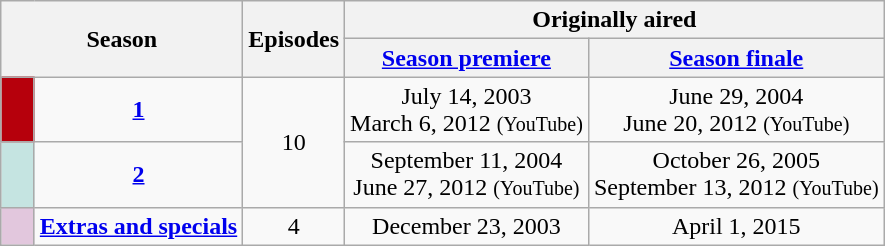<table class="wikitable">
<tr>
<th style="padding:0 px;" colspan="2" rowspan="2">Season</th>
<th style="padding:0 px;" rowspan="2">Episodes</th>
<th style="padding:0 px;" colspan="2">Originally aired</th>
</tr>
<tr>
<th><a href='#'>Season premiere</a></th>
<th><a href='#'>Season finale</a></th>
</tr>
<tr>
<td style="width:15px; background:#B6000C;"></td>
<td style="text-align:center;"><strong><a href='#'>1</a></strong></td>
<td rowspan="2" style="text-align:center;">10</td>
<td style="text-align:center;">July 14, 2003<br>March 6, 2012 <small>(YouTube)</small></td>
<td style="text-align:center;">June 29, 2004<br>June 20, 2012 <small>(YouTube)</small></td>
</tr>
<tr>
<td style="width:15px; background:#C5E4E1;"></td>
<td style="text-align:center;"><strong><a href='#'>2</a></strong></td>
<td style="text-align:center;">September 11, 2004<br>June 27, 2012 <small>(YouTube)</small></td>
<td style="text-align:center;">October 26, 2005<br>September 13, 2012 <small>(YouTube)</small></td>
</tr>
<tr>
<td style="width:15px; background:#E2C7DD;"></td>
<td style="text-align:center;"><strong><a href='#'>Extras and specials</a></strong></td>
<td style="text-align:center;">4</td>
<td style="text-align:center;">December 23, 2003</td>
<td style="text-align:center;">April 1, 2015</td>
</tr>
</table>
